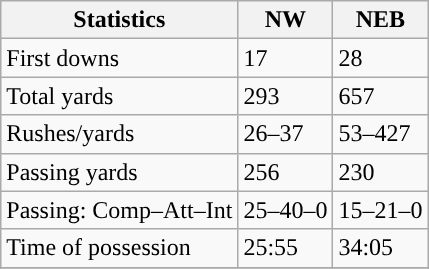<table class="wikitable" style="float: left;">
<tr>
<th>Statistics</th>
<th>NW</th>
<th>NEB</th>
</tr>
<tr>
<td>First downs</td>
<td>17</td>
<td>28</td>
</tr>
<tr>
<td>Total yards</td>
<td>293</td>
<td>657</td>
</tr>
<tr>
<td>Rushes/yards</td>
<td>26–37</td>
<td>53–427</td>
</tr>
<tr>
<td>Passing yards</td>
<td>256</td>
<td>230</td>
</tr>
<tr>
<td>Passing: Comp–Att–Int</td>
<td>25–40–0</td>
<td>15–21–0</td>
</tr>
<tr>
<td>Time of possession</td>
<td>25:55</td>
<td>34:05</td>
</tr>
<tr>
</tr>
</table>
